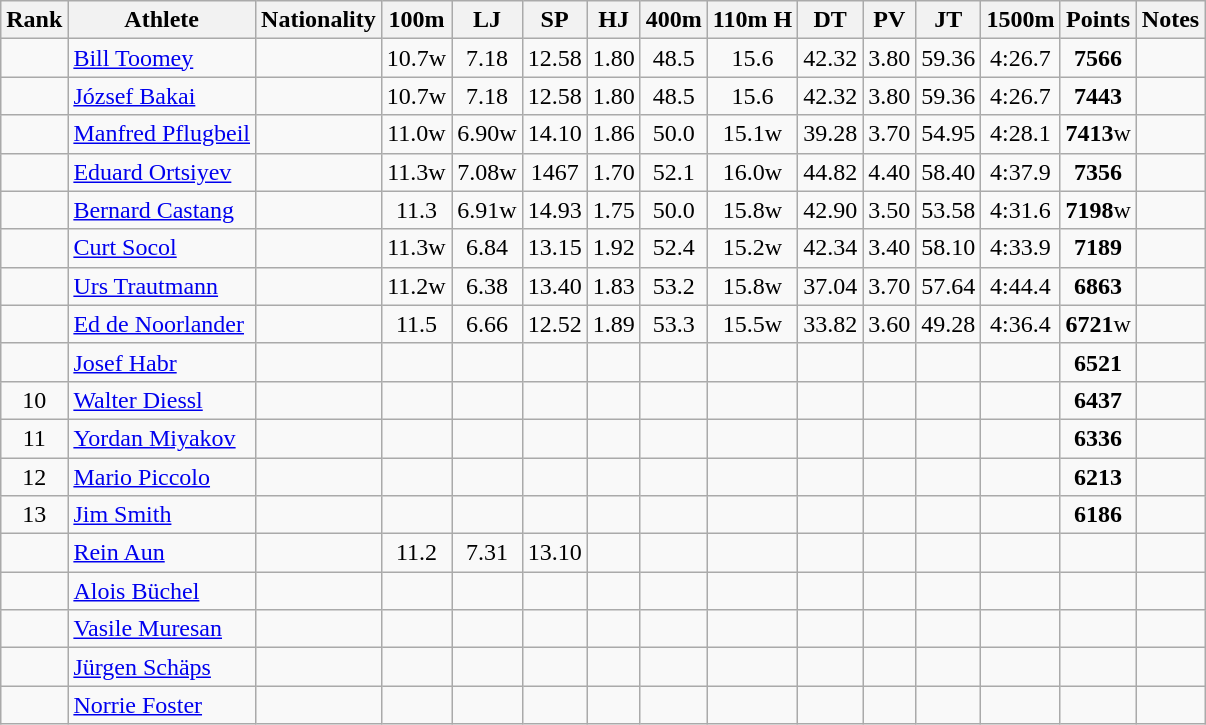<table class="wikitable sortable" style=" text-align:center;">
<tr>
<th>Rank</th>
<th>Athlete</th>
<th>Nationality</th>
<th>100m</th>
<th>LJ</th>
<th>SP</th>
<th>HJ</th>
<th>400m</th>
<th>110m H</th>
<th>DT</th>
<th>PV</th>
<th>JT</th>
<th>1500m</th>
<th>Points</th>
<th>Notes</th>
</tr>
<tr>
<td></td>
<td align=left><a href='#'>Bill Toomey</a></td>
<td align=left></td>
<td>10.7w</td>
<td>7.18</td>
<td>12.58</td>
<td>1.80</td>
<td>48.5</td>
<td>15.6</td>
<td>42.32</td>
<td>3.80</td>
<td>59.36</td>
<td>4:26.7</td>
<td><strong>7566</strong></td>
<td></td>
</tr>
<tr>
<td></td>
<td align=left><a href='#'>József Bakai</a></td>
<td align=left></td>
<td>10.7w</td>
<td>7.18</td>
<td>12.58</td>
<td>1.80</td>
<td>48.5</td>
<td>15.6</td>
<td>42.32</td>
<td>3.80</td>
<td>59.36</td>
<td>4:26.7</td>
<td><strong>7443</strong></td>
<td></td>
</tr>
<tr>
<td></td>
<td align=left><a href='#'>Manfred Pflugbeil</a></td>
<td align=left></td>
<td>11.0w</td>
<td>6.90w</td>
<td>14.10</td>
<td>1.86</td>
<td>50.0</td>
<td>15.1w</td>
<td>39.28</td>
<td>3.70</td>
<td>54.95</td>
<td>4:28.1</td>
<td><strong>7413</strong>w</td>
<td></td>
</tr>
<tr>
<td></td>
<td align=left><a href='#'>Eduard Ortsiyev</a></td>
<td align=left></td>
<td>11.3w</td>
<td>7.08w</td>
<td>1467</td>
<td>1.70</td>
<td>52.1</td>
<td>16.0w</td>
<td>44.82</td>
<td>4.40</td>
<td>58.40</td>
<td>4:37.9</td>
<td><strong>7356</strong></td>
<td></td>
</tr>
<tr>
<td></td>
<td align=left><a href='#'>Bernard Castang</a></td>
<td align=left></td>
<td>11.3</td>
<td>6.91w</td>
<td>14.93</td>
<td>1.75</td>
<td>50.0</td>
<td>15.8w</td>
<td>42.90</td>
<td>3.50</td>
<td>53.58</td>
<td>4:31.6</td>
<td><strong>7198</strong>w</td>
<td></td>
</tr>
<tr>
<td></td>
<td align=left><a href='#'>Curt Socol</a></td>
<td align=left></td>
<td>11.3w</td>
<td>6.84</td>
<td>13.15</td>
<td>1.92</td>
<td>52.4</td>
<td>15.2w</td>
<td>42.34</td>
<td>3.40</td>
<td>58.10</td>
<td>4:33.9</td>
<td><strong>7189</strong></td>
<td></td>
</tr>
<tr>
<td></td>
<td align=left><a href='#'>Urs Trautmann</a></td>
<td align=left></td>
<td>11.2w</td>
<td>6.38</td>
<td>13.40</td>
<td>1.83</td>
<td>53.2</td>
<td>15.8w</td>
<td>37.04</td>
<td>3.70</td>
<td>57.64</td>
<td>4:44.4</td>
<td><strong>6863</strong></td>
<td></td>
</tr>
<tr>
<td></td>
<td align=left><a href='#'>Ed de Noorlander</a></td>
<td align=left></td>
<td>11.5</td>
<td>6.66</td>
<td>12.52</td>
<td>1.89</td>
<td>53.3</td>
<td>15.5w</td>
<td>33.82</td>
<td>3.60</td>
<td>49.28</td>
<td>4:36.4</td>
<td><strong>6721</strong>w</td>
<td></td>
</tr>
<tr>
<td></td>
<td align=left><a href='#'>Josef Habr</a></td>
<td align=left></td>
<td></td>
<td></td>
<td></td>
<td></td>
<td></td>
<td></td>
<td></td>
<td></td>
<td></td>
<td></td>
<td><strong>6521</strong></td>
<td></td>
</tr>
<tr>
<td>10</td>
<td align=left><a href='#'>Walter Diessl</a></td>
<td align=left></td>
<td></td>
<td></td>
<td></td>
<td></td>
<td></td>
<td></td>
<td></td>
<td></td>
<td></td>
<td></td>
<td><strong>6437</strong></td>
<td></td>
</tr>
<tr>
<td>11</td>
<td align=left><a href='#'>Yordan Miyakov</a></td>
<td align=left></td>
<td></td>
<td></td>
<td></td>
<td></td>
<td></td>
<td></td>
<td></td>
<td></td>
<td></td>
<td></td>
<td><strong>6336</strong></td>
<td></td>
</tr>
<tr>
<td>12</td>
<td align=left><a href='#'>Mario Piccolo</a></td>
<td align=left></td>
<td></td>
<td></td>
<td></td>
<td></td>
<td></td>
<td></td>
<td></td>
<td></td>
<td></td>
<td></td>
<td><strong>6213</strong></td>
<td></td>
</tr>
<tr>
<td>13</td>
<td align=left><a href='#'>Jim Smith</a></td>
<td align=left></td>
<td></td>
<td></td>
<td></td>
<td></td>
<td></td>
<td></td>
<td></td>
<td></td>
<td></td>
<td></td>
<td><strong>6186</strong></td>
<td></td>
</tr>
<tr>
<td></td>
<td align=left><a href='#'>Rein Aun</a></td>
<td align=left></td>
<td>11.2</td>
<td>7.31</td>
<td>13.10</td>
<td></td>
<td></td>
<td></td>
<td></td>
<td></td>
<td></td>
<td></td>
<td><strong></strong></td>
<td></td>
</tr>
<tr>
<td></td>
<td align=left><a href='#'>Alois Büchel</a></td>
<td align=left></td>
<td></td>
<td></td>
<td></td>
<td></td>
<td></td>
<td></td>
<td></td>
<td></td>
<td></td>
<td></td>
<td><strong></strong></td>
<td></td>
</tr>
<tr>
<td></td>
<td align=left><a href='#'>Vasile Muresan</a></td>
<td align=left></td>
<td></td>
<td></td>
<td></td>
<td></td>
<td></td>
<td></td>
<td></td>
<td></td>
<td></td>
<td></td>
<td><strong></strong></td>
<td></td>
</tr>
<tr>
<td></td>
<td align=left><a href='#'>Jürgen Schäps</a></td>
<td align=left></td>
<td></td>
<td></td>
<td></td>
<td></td>
<td></td>
<td></td>
<td></td>
<td></td>
<td></td>
<td></td>
<td><strong></strong></td>
<td></td>
</tr>
<tr>
<td></td>
<td align=left><a href='#'>Norrie Foster</a></td>
<td align=left></td>
<td></td>
<td></td>
<td></td>
<td></td>
<td></td>
<td></td>
<td></td>
<td></td>
<td></td>
<td></td>
<td><strong></strong></td>
<td></td>
</tr>
</table>
